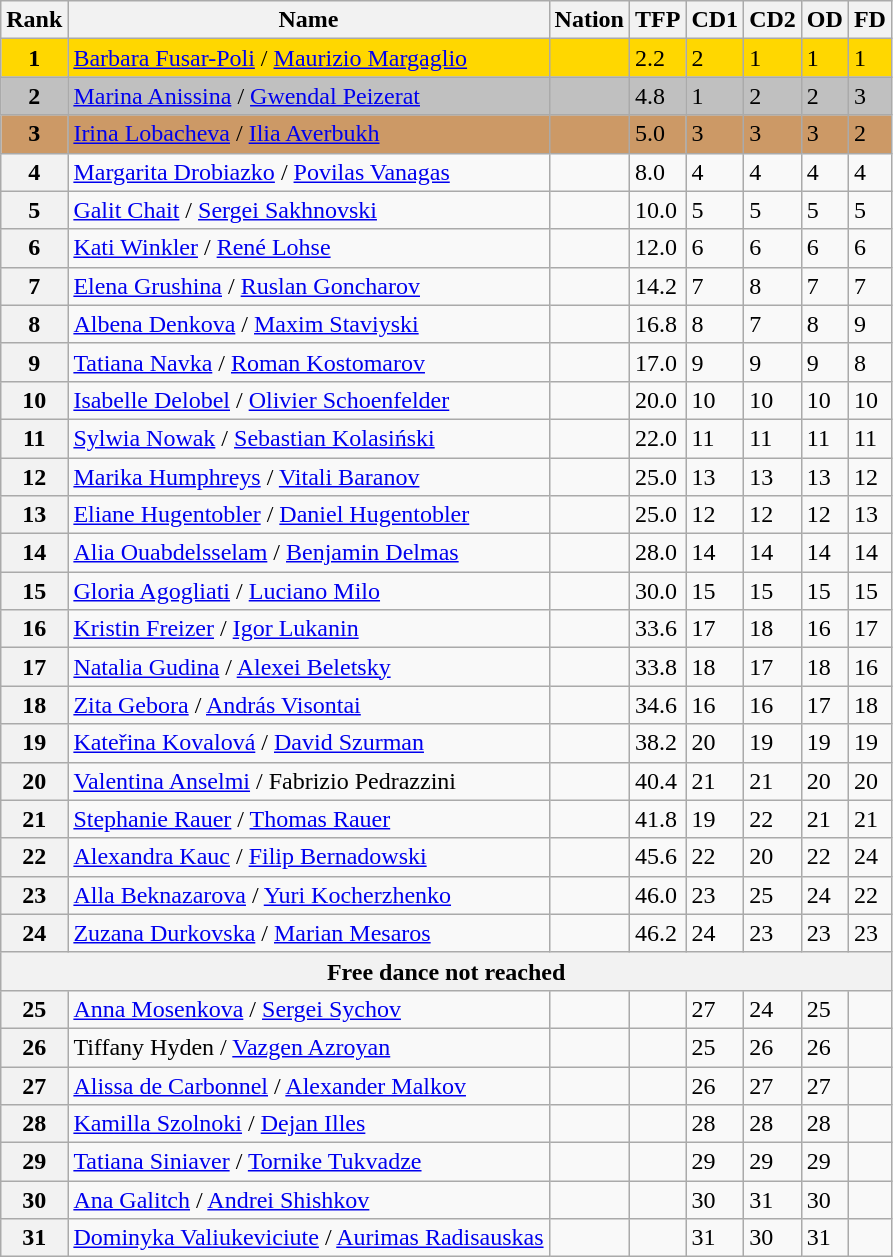<table class="wikitable">
<tr>
<th>Rank</th>
<th>Name</th>
<th>Nation</th>
<th>TFP</th>
<th>CD1</th>
<th>CD2</th>
<th>OD</th>
<th>FD</th>
</tr>
<tr bgcolor="gold">
<td align="center"><strong>1</strong></td>
<td><a href='#'>Barbara Fusar-Poli</a> / <a href='#'>Maurizio Margaglio</a></td>
<td></td>
<td>2.2</td>
<td>2</td>
<td>1</td>
<td>1</td>
<td>1</td>
</tr>
<tr bgcolor="silver">
<td align="center"><strong>2</strong></td>
<td><a href='#'>Marina Anissina</a> / <a href='#'>Gwendal Peizerat</a></td>
<td></td>
<td>4.8</td>
<td>1</td>
<td>2</td>
<td>2</td>
<td>3</td>
</tr>
<tr bgcolor="cc9966">
<td align="center"><strong>3</strong></td>
<td><a href='#'>Irina Lobacheva</a> / <a href='#'>Ilia Averbukh</a></td>
<td></td>
<td>5.0</td>
<td>3</td>
<td>3</td>
<td>3</td>
<td>2</td>
</tr>
<tr>
<th>4</th>
<td><a href='#'>Margarita Drobiazko</a> / <a href='#'>Povilas Vanagas</a></td>
<td></td>
<td>8.0</td>
<td>4</td>
<td>4</td>
<td>4</td>
<td>4</td>
</tr>
<tr>
<th>5</th>
<td><a href='#'>Galit Chait</a> / <a href='#'>Sergei Sakhnovski</a></td>
<td></td>
<td>10.0</td>
<td>5</td>
<td>5</td>
<td>5</td>
<td>5</td>
</tr>
<tr>
<th>6</th>
<td><a href='#'>Kati Winkler</a> / <a href='#'>René Lohse</a></td>
<td></td>
<td>12.0</td>
<td>6</td>
<td>6</td>
<td>6</td>
<td>6</td>
</tr>
<tr>
<th>7</th>
<td><a href='#'>Elena Grushina</a> / <a href='#'>Ruslan Goncharov</a></td>
<td></td>
<td>14.2</td>
<td>7</td>
<td>8</td>
<td>7</td>
<td>7</td>
</tr>
<tr>
<th>8</th>
<td><a href='#'>Albena Denkova</a> / <a href='#'>Maxim Staviyski</a></td>
<td></td>
<td>16.8</td>
<td>8</td>
<td>7</td>
<td>8</td>
<td>9</td>
</tr>
<tr>
<th>9</th>
<td><a href='#'>Tatiana Navka</a> / <a href='#'>Roman Kostomarov</a></td>
<td></td>
<td>17.0</td>
<td>9</td>
<td>9</td>
<td>9</td>
<td>8</td>
</tr>
<tr>
<th>10</th>
<td><a href='#'>Isabelle Delobel</a> / <a href='#'>Olivier Schoenfelder</a></td>
<td></td>
<td>20.0</td>
<td>10</td>
<td>10</td>
<td>10</td>
<td>10</td>
</tr>
<tr>
<th>11</th>
<td><a href='#'>Sylwia Nowak</a> / <a href='#'>Sebastian Kolasiński</a></td>
<td></td>
<td>22.0</td>
<td>11</td>
<td>11</td>
<td>11</td>
<td>11</td>
</tr>
<tr>
<th>12</th>
<td><a href='#'>Marika Humphreys</a> / <a href='#'>Vitali Baranov</a></td>
<td></td>
<td>25.0</td>
<td>13</td>
<td>13</td>
<td>13</td>
<td>12</td>
</tr>
<tr>
<th>13</th>
<td><a href='#'>Eliane Hugentobler</a> / <a href='#'>Daniel Hugentobler</a></td>
<td></td>
<td>25.0</td>
<td>12</td>
<td>12</td>
<td>12</td>
<td>13</td>
</tr>
<tr>
<th>14</th>
<td><a href='#'>Alia Ouabdelsselam</a> / <a href='#'>Benjamin Delmas</a></td>
<td></td>
<td>28.0</td>
<td>14</td>
<td>14</td>
<td>14</td>
<td>14</td>
</tr>
<tr>
<th>15</th>
<td><a href='#'>Gloria Agogliati</a> / <a href='#'>Luciano Milo</a></td>
<td></td>
<td>30.0</td>
<td>15</td>
<td>15</td>
<td>15</td>
<td>15</td>
</tr>
<tr>
<th>16</th>
<td><a href='#'>Kristin Freizer</a> / <a href='#'>Igor Lukanin</a></td>
<td></td>
<td>33.6</td>
<td>17</td>
<td>18</td>
<td>16</td>
<td>17</td>
</tr>
<tr>
<th>17</th>
<td><a href='#'>Natalia Gudina</a> / <a href='#'>Alexei Beletsky</a></td>
<td></td>
<td>33.8</td>
<td>18</td>
<td>17</td>
<td>18</td>
<td>16</td>
</tr>
<tr>
<th>18</th>
<td><a href='#'>Zita Gebora</a> / <a href='#'>András Visontai</a></td>
<td></td>
<td>34.6</td>
<td>16</td>
<td>16</td>
<td>17</td>
<td>18</td>
</tr>
<tr>
<th>19</th>
<td><a href='#'>Kateřina Kovalová</a> / <a href='#'>David Szurman</a></td>
<td></td>
<td>38.2</td>
<td>20</td>
<td>19</td>
<td>19</td>
<td>19</td>
</tr>
<tr>
<th>20</th>
<td><a href='#'>Valentina Anselmi</a> / Fabrizio Pedrazzini</td>
<td></td>
<td>40.4</td>
<td>21</td>
<td>21</td>
<td>20</td>
<td>20</td>
</tr>
<tr>
<th>21</th>
<td><a href='#'>Stephanie Rauer</a> / <a href='#'>Thomas Rauer</a></td>
<td></td>
<td>41.8</td>
<td>19</td>
<td>22</td>
<td>21</td>
<td>21</td>
</tr>
<tr>
<th>22</th>
<td><a href='#'>Alexandra Kauc</a> / <a href='#'>Filip Bernadowski</a></td>
<td></td>
<td>45.6</td>
<td>22</td>
<td>20</td>
<td>22</td>
<td>24</td>
</tr>
<tr>
<th>23</th>
<td><a href='#'>Alla Beknazarova</a> / <a href='#'>Yuri Kocherzhenko</a></td>
<td></td>
<td>46.0</td>
<td>23</td>
<td>25</td>
<td>24</td>
<td>22</td>
</tr>
<tr>
<th>24</th>
<td><a href='#'>Zuzana Durkovska</a> / <a href='#'>Marian Mesaros</a></td>
<td></td>
<td>46.2</td>
<td>24</td>
<td>23</td>
<td>23</td>
<td>23</td>
</tr>
<tr>
<th colspan=8>Free dance not reached</th>
</tr>
<tr>
<th>25</th>
<td><a href='#'>Anna Mosenkova</a> / <a href='#'>Sergei Sychov</a></td>
<td></td>
<td></td>
<td>27</td>
<td>24</td>
<td>25</td>
<td></td>
</tr>
<tr>
<th>26</th>
<td>Tiffany Hyden / <a href='#'>Vazgen Azroyan</a></td>
<td></td>
<td></td>
<td>25</td>
<td>26</td>
<td>26</td>
<td></td>
</tr>
<tr>
<th>27</th>
<td><a href='#'>Alissa de Carbonnel</a> / <a href='#'>Alexander Malkov</a></td>
<td></td>
<td></td>
<td>26</td>
<td>27</td>
<td>27</td>
<td></td>
</tr>
<tr>
<th>28</th>
<td><a href='#'>Kamilla Szolnoki</a> / <a href='#'>Dejan Illes</a></td>
<td></td>
<td></td>
<td>28</td>
<td>28</td>
<td>28</td>
<td></td>
</tr>
<tr>
<th>29</th>
<td><a href='#'>Tatiana Siniaver</a> / <a href='#'>Tornike Tukvadze</a></td>
<td></td>
<td></td>
<td>29</td>
<td>29</td>
<td>29</td>
<td></td>
</tr>
<tr>
<th>30</th>
<td><a href='#'>Ana Galitch</a> / <a href='#'>Andrei Shishkov</a></td>
<td></td>
<td></td>
<td>30</td>
<td>31</td>
<td>30</td>
<td></td>
</tr>
<tr>
<th>31</th>
<td><a href='#'>Dominyka Valiukeviciute</a> / <a href='#'>Aurimas Radisauskas</a></td>
<td></td>
<td></td>
<td>31</td>
<td>30</td>
<td>31</td>
<td></td>
</tr>
</table>
